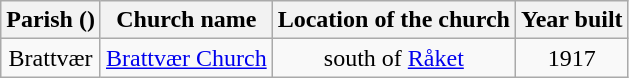<table class="wikitable" style="text-align:center">
<tr>
<th>Parish ()</th>
<th>Church name</th>
<th>Location of the church</th>
<th>Year built</th>
</tr>
<tr>
<td rowspan="1">Brattvær</td>
<td><a href='#'>Brattvær Church</a></td>
<td>south of <a href='#'>Råket</a></td>
<td>1917</td>
</tr>
</table>
